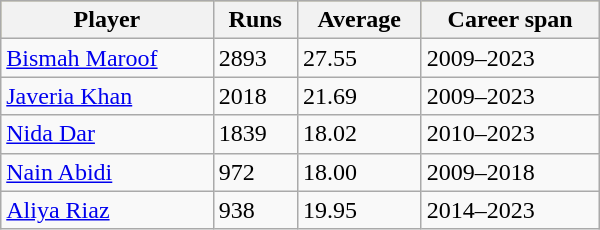<table class="wikitable" style="width: 400px;">
<tr bgcolor=#bdb76b>
<th>Player</th>
<th>Runs</th>
<th>Average</th>
<th>Career span</th>
</tr>
<tr>
<td><a href='#'>Bismah Maroof</a></td>
<td>2893</td>
<td>27.55</td>
<td>2009–2023</td>
</tr>
<tr>
<td><a href='#'>Javeria Khan</a></td>
<td>2018</td>
<td>21.69</td>
<td>2009–2023</td>
</tr>
<tr>
<td><a href='#'>Nida Dar</a></td>
<td>1839</td>
<td>18.02</td>
<td>2010–2023</td>
</tr>
<tr>
<td><a href='#'>Nain Abidi</a></td>
<td>972</td>
<td>18.00</td>
<td>2009–2018</td>
</tr>
<tr>
<td><a href='#'>Aliya Riaz</a></td>
<td>938</td>
<td>19.95</td>
<td>2014–2023</td>
</tr>
</table>
